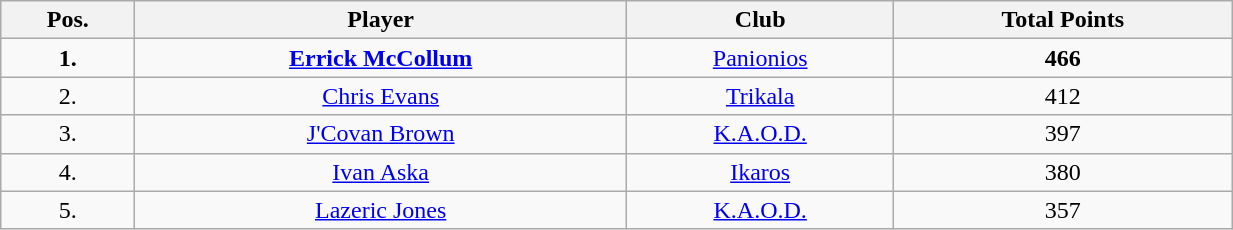<table class="wikitable" style="text-align: center;" width="65%">
<tr>
<th>Pos.</th>
<th>Player</th>
<th>Club</th>
<th>Total Points</th>
</tr>
<tr>
<td align="center"><strong>1.</strong></td>
<td> <strong><a href='#'>Errick McCollum</a></strong></td>
<td><a href='#'>Panionios</a></td>
<td align="center"><strong>466</strong></td>
</tr>
<tr>
<td align="center">2.</td>
<td> <a href='#'>Chris Evans</a></td>
<td><a href='#'>Trikala</a></td>
<td align="center">412</td>
</tr>
<tr>
<td align="center">3.</td>
<td> <a href='#'>J'Covan Brown</a></td>
<td><a href='#'>K.A.O.D.</a></td>
<td align="center">397</td>
</tr>
<tr>
<td align="center">4.</td>
<td> <a href='#'>Ivan Aska</a></td>
<td><a href='#'>Ikaros</a></td>
<td align="center">380</td>
</tr>
<tr>
<td align="center">5.</td>
<td> <a href='#'>Lazeric Jones</a></td>
<td><a href='#'>K.A.O.D.</a></td>
<td align="center">357</td>
</tr>
</table>
